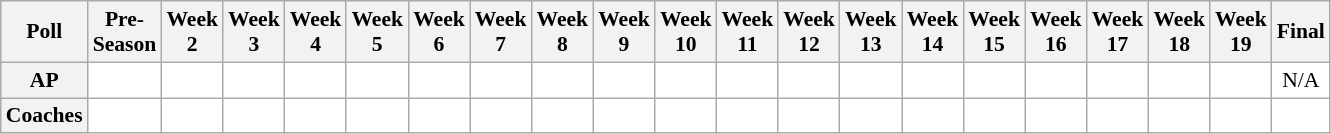<table class="wikitable" style="white-space:nowrap;font-size:90%">
<tr>
<th>Poll</th>
<th>Pre-<br>Season</th>
<th>Week<br>2</th>
<th>Week<br>3</th>
<th>Week<br>4</th>
<th>Week<br>5</th>
<th>Week<br>6</th>
<th>Week<br>7</th>
<th>Week<br>8</th>
<th>Week<br>9</th>
<th>Week<br>10</th>
<th>Week<br>11</th>
<th>Week<br>12</th>
<th>Week<br>13</th>
<th>Week<br>14</th>
<th>Week<br>15</th>
<th>Week<br>16</th>
<th>Week<br>17</th>
<th>Week<br>18</th>
<th>Week<br>19</th>
<th>Final</th>
</tr>
<tr style="text-align:center;">
<th>AP</th>
<td style="background:#FFF;"></td>
<td style="background:#FFF;"></td>
<td style="background:#FFF;"></td>
<td style="background:#FFF;"></td>
<td style="background:#FFF;"></td>
<td style="background:#FFF;"></td>
<td style="background:#FFF;"></td>
<td style="background:#FFF;"></td>
<td style="background:#FFF;"></td>
<td style="background:#FFF;"></td>
<td style="background:#FFF;"></td>
<td style="background:#FFF;"></td>
<td style="background:#FFF;"></td>
<td style="background:#FFF;"></td>
<td style="background:#FFF;"></td>
<td style="background:#FFF;"></td>
<td style="background:#FFF;"></td>
<td style="background:#FFF;"></td>
<td style="background:#FFF;"></td>
<td style="background:#FFF;">N/A</td>
</tr>
<tr style="text-align:center;">
<th>Coaches</th>
<td style="background:#FFF;"></td>
<td style="background:#FFF;"></td>
<td style="background:#FFF;"></td>
<td style="background:#FFF;"></td>
<td style="background:#FFF;"></td>
<td style="background:#FFF;"></td>
<td style="background:#FFF;"></td>
<td style="background:#FFF;"></td>
<td style="background:#FFF;"></td>
<td style="background:#FFF;"></td>
<td style="background:#FFF;"></td>
<td style="background:#FFF;"></td>
<td style="background:#FFF;"></td>
<td style="background:#FFF;"></td>
<td style="background:#FFF;"></td>
<td style="background:#FFF;"></td>
<td style="background:#FFF;"></td>
<td style="background:#FFF;"></td>
<td style="background:#FFF;"></td>
<td style="background:#FFF;"></td>
</tr>
</table>
